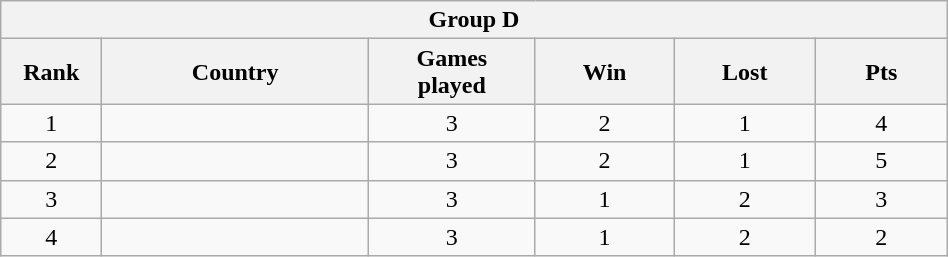<table class="wikitable" style= "text-align: center; Width:50%">
<tr>
<th colspan= 6>Group D</th>
</tr>
<tr>
<th width=2%>Rank</th>
<th width=10%>Country</th>
<th width=5%>Games <br> played</th>
<th width=5%>Win</th>
<th width=5%>Lost</th>
<th width=5%>Pts</th>
</tr>
<tr>
<td>1</td>
<td style= "text-align: left"></td>
<td>3</td>
<td>2</td>
<td>1</td>
<td>4</td>
</tr>
<tr>
<td>2</td>
<td style= "text-align: left"></td>
<td>3</td>
<td>2</td>
<td>1</td>
<td>5</td>
</tr>
<tr>
<td>3</td>
<td style= "text-align: left"></td>
<td>3</td>
<td>1</td>
<td>2</td>
<td>3</td>
</tr>
<tr>
<td>4</td>
<td style= "text-align: left"></td>
<td>3</td>
<td>1</td>
<td>2</td>
<td>2</td>
</tr>
</table>
